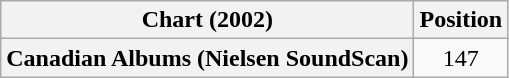<table class="wikitable plainrowheaders">
<tr>
<th>Chart (2002)</th>
<th>Position</th>
</tr>
<tr>
<th scope="row">Canadian Albums (Nielsen SoundScan)</th>
<td align="center">147</td>
</tr>
</table>
